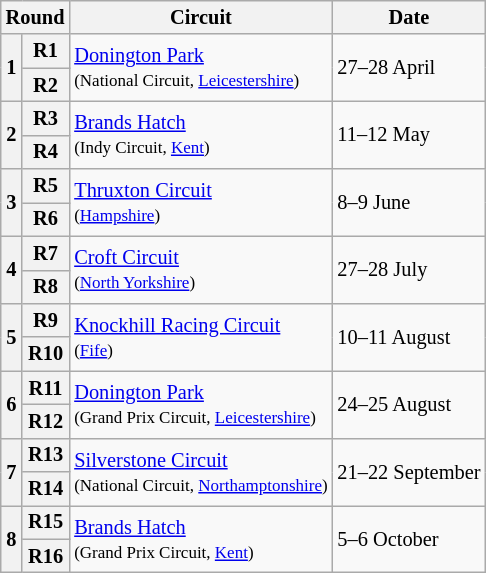<table class="wikitable" style="font-size:85%">
<tr>
<th colspan=2>Round</th>
<th>Circuit</th>
<th>Date</th>
</tr>
<tr>
<th rowspan=2>1</th>
<th>R1</th>
<td rowspan=2><a href='#'>Donington Park</a><br><small>(National Circuit, <a href='#'>Leicestershire</a>)</small></td>
<td rowspan=2>27–28 April</td>
</tr>
<tr>
<th>R2</th>
</tr>
<tr>
<th rowspan=2>2</th>
<th>R3</th>
<td rowspan=2><a href='#'>Brands Hatch</a><br><small>(Indy Circuit, <a href='#'>Kent</a>)</small></td>
<td rowspan=2>11–12 May</td>
</tr>
<tr>
<th>R4</th>
</tr>
<tr>
<th rowspan=2>3</th>
<th>R5</th>
<td rowspan=2><a href='#'>Thruxton Circuit</a><br><small>(<a href='#'>Hampshire</a>)</small></td>
<td rowspan=2>8–9 June</td>
</tr>
<tr>
<th>R6</th>
</tr>
<tr>
<th rowspan=2>4</th>
<th>R7</th>
<td rowspan=2><a href='#'>Croft Circuit</a><br><small>(<a href='#'>North Yorkshire</a>)</small></td>
<td rowspan=2>27–28 July</td>
</tr>
<tr>
<th>R8</th>
</tr>
<tr>
<th rowspan=2>5</th>
<th>R9</th>
<td rowspan=2><a href='#'>Knockhill Racing Circuit</a><br><small>(<a href='#'>Fife</a>)</small></td>
<td rowspan=2>10–11 August</td>
</tr>
<tr>
<th>R10</th>
</tr>
<tr>
<th rowspan=2>6</th>
<th>R11</th>
<td rowspan=2><a href='#'>Donington Park</a><br><small>(Grand Prix Circuit, <a href='#'>Leicestershire</a>)</small></td>
<td rowspan=2>24–25 August</td>
</tr>
<tr>
<th>R12</th>
</tr>
<tr>
<th rowspan=2>7</th>
<th>R13</th>
<td rowspan=2><a href='#'>Silverstone Circuit</a><br><small>(National Circuit, <a href='#'>Northamptonshire</a>)</small></td>
<td rowspan=2>21–22 September</td>
</tr>
<tr>
<th>R14</th>
</tr>
<tr>
<th rowspan="2">8</th>
<th>R15</th>
<td rowspan=2><a href='#'>Brands Hatch</a><br><small>(Grand Prix Circuit, <a href='#'>Kent</a>)</small></td>
<td rowspan=2>5–6 October</td>
</tr>
<tr>
<th>R16</th>
</tr>
</table>
